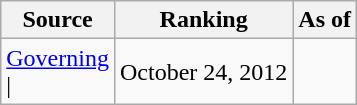<table class="wikitable" style="text-align:center">
<tr>
<th>Source</th>
<th>Ranking</th>
<th>As of</th>
</tr>
<tr>
<td align=left><a href='#'>Governing</a><br>| </td>
<td>October 24, 2012</td>
</tr>
</table>
